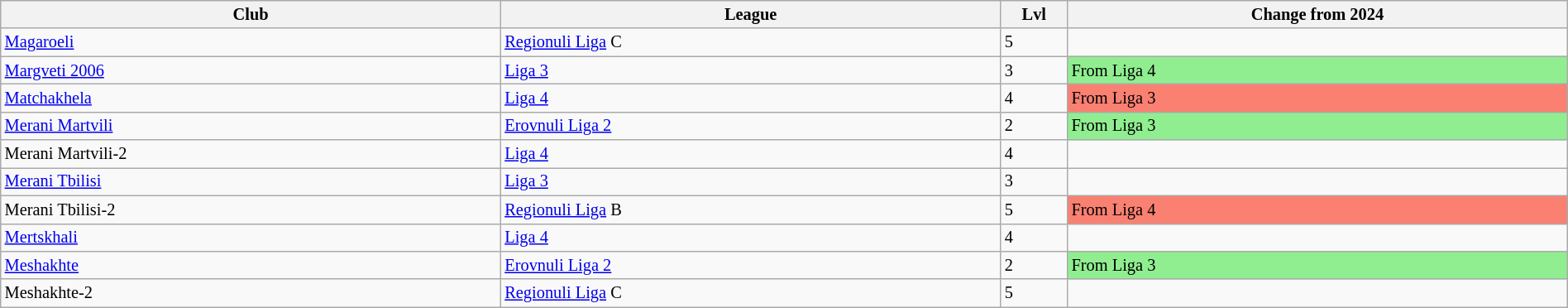<table class="wikitable sortable" width=100% style="font-size:85%">
<tr>
<th width=10%>Club</th>
<th width=10%>League</th>
<th width=1%>Lvl</th>
<th width=10%>Change from 2024</th>
</tr>
<tr>
<td><a href='#'>Magaroeli</a></td>
<td><a href='#'>Regionuli Liga</a> C</td>
<td>5</td>
<td></td>
</tr>
<tr>
<td><a href='#'>Margveti 2006</a></td>
<td><a href='#'>Liga 3</a></td>
<td>3</td>
<td style="background:lightgreen">From Liga 4</td>
</tr>
<tr>
<td><a href='#'>Matchakhela</a></td>
<td><a href='#'>Liga 4</a></td>
<td>4</td>
<td style="background:salmon">From Liga 3</td>
</tr>
<tr>
<td><a href='#'>Merani Martvili</a></td>
<td><a href='#'>Erovnuli Liga 2</a></td>
<td>2</td>
<td style="background:lightgreen">From Liga 3</td>
</tr>
<tr>
<td>Merani Martvili-2</td>
<td><a href='#'>Liga 4</a></td>
<td>4</td>
<td></td>
</tr>
<tr>
<td><a href='#'>Merani Tbilisi</a></td>
<td><a href='#'>Liga 3</a></td>
<td>3</td>
<td></td>
</tr>
<tr>
<td>Merani Tbilisi-2</td>
<td><a href='#'>Regionuli Liga</a> B</td>
<td>5</td>
<td style="background:salmon">From Liga 4</td>
</tr>
<tr>
<td><a href='#'>Mertskhali</a></td>
<td><a href='#'>Liga 4</a></td>
<td>4</td>
<td></td>
</tr>
<tr>
<td><a href='#'>Meshakhte</a></td>
<td><a href='#'>Erovnuli Liga 2</a></td>
<td>2</td>
<td style="background:lightgreen">From Liga 3</td>
</tr>
<tr>
<td>Meshakhte-2</td>
<td><a href='#'>Regionuli Liga</a> C</td>
<td>5</td>
<td></td>
</tr>
</table>
